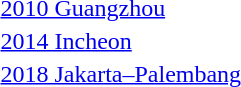<table>
<tr>
<td><a href='#'>2010 Guangzhou</a></td>
<td></td>
<td></td>
<td></td>
</tr>
<tr>
<td><a href='#'>2014 Incheon</a></td>
<td></td>
<td></td>
<td></td>
</tr>
<tr>
<td><a href='#'>2018 Jakarta–Palembang</a></td>
<td></td>
<td></td>
<td></td>
</tr>
</table>
